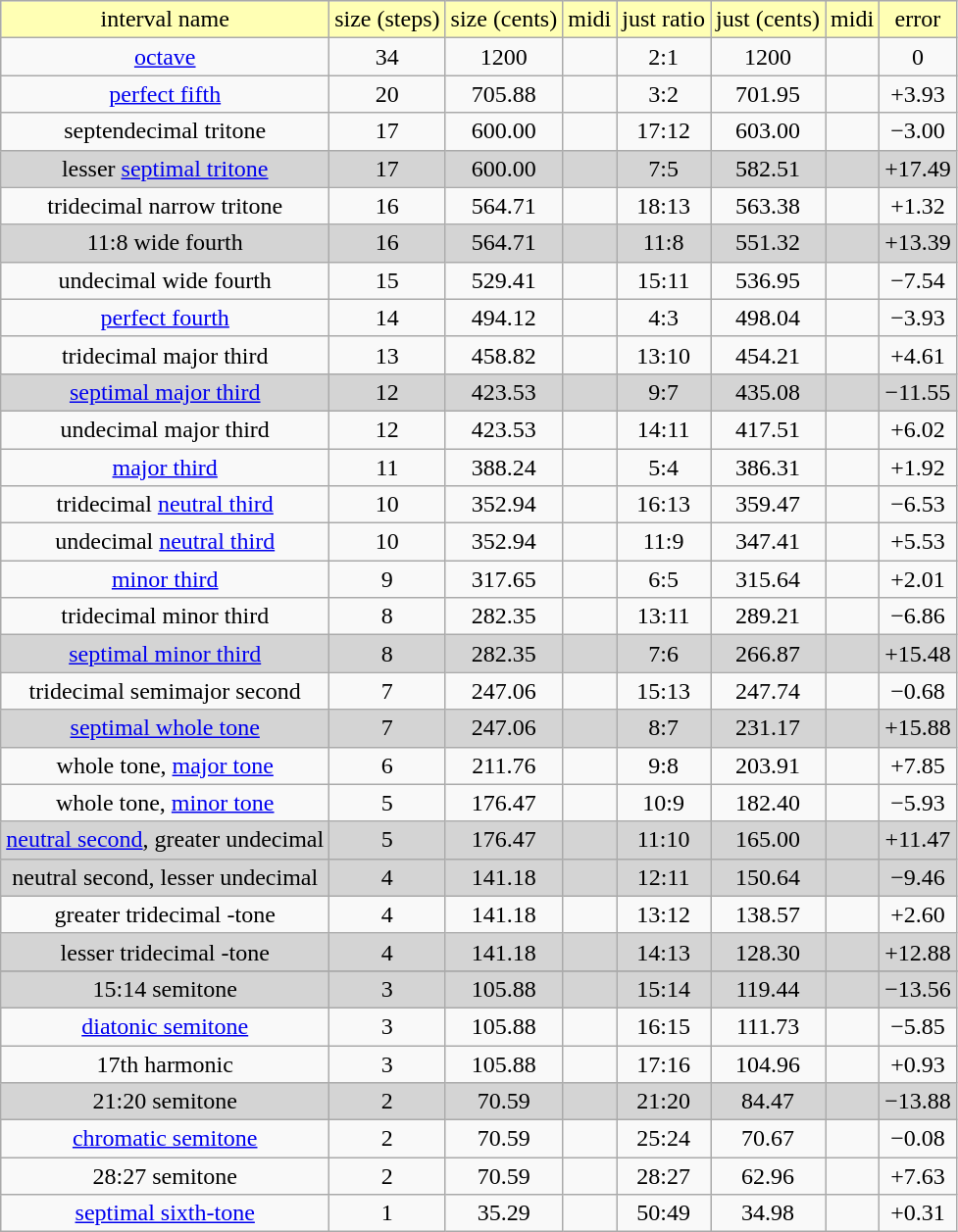<table class="wikitable">
<tr>
<td align=center bgcolor="#ffffb4">interval name</td>
<td align=center bgcolor="#ffffb4">size (steps)</td>
<td align=center bgcolor="#ffffb4">size (cents)</td>
<td align=center bgcolor="#ffffb4">midi</td>
<td align=center bgcolor="#ffffb4">just ratio</td>
<td align=center bgcolor="#ffffb4">just (cents)</td>
<td align=center bgcolor="#ffffb4">midi</td>
<td align=center bgcolor="#ffffb4">error</td>
</tr>
<tr>
<td align=center><a href='#'>octave</a></td>
<td align=center>34</td>
<td align=center>1200</td>
<td align=center></td>
<td align=center>2:1</td>
<td align=center>1200</td>
<td align=center></td>
<td align=center>0</td>
</tr>
<tr>
<td align=center><a href='#'>perfect fifth</a></td>
<td align=center>20</td>
<td align=center>705.88</td>
<td align=center></td>
<td align=center>3:2</td>
<td align=center>701.95</td>
<td align=center></td>
<td align=center>+3.93</td>
</tr>
<tr>
<td align=center>septendecimal tritone</td>
<td align=center>17</td>
<td align=center>600.00</td>
<td align=center></td>
<td align=center>17:12</td>
<td align=center>603.00</td>
<td align=center></td>
<td align=center>−3.00</td>
</tr>
<tr>
<td align=center bgcolor="#D4D4D4">lesser <a href='#'>septimal tritone</a></td>
<td align=center bgcolor="#D4D4D4">17</td>
<td align=center bgcolor="#D4D4D4">600.00</td>
<td align=center bgcolor="#D4D4D4"></td>
<td align=center bgcolor="#D4D4D4">7:5</td>
<td align=center bgcolor="#D4D4D4">582.51</td>
<td align=center bgcolor="#D4D4D4"></td>
<td align=center bgcolor="#D4D4D4">+17.49</td>
</tr>
<tr>
<td align=center>tridecimal narrow tritone</td>
<td align=center>16</td>
<td align=center>564.71</td>
<td align=center></td>
<td align=center>18:13</td>
<td align=center>563.38</td>
<td align=center></td>
<td align=center>+1.32</td>
</tr>
<tr>
<td align=center bgcolor="#D4D4D4">11:8 wide fourth</td>
<td align=center bgcolor="#D4D4D4">16</td>
<td align=center bgcolor="#D4D4D4">564.71</td>
<td align=center bgcolor="#D4D4D4"></td>
<td align=center bgcolor="#D4D4D4">11:8</td>
<td align=center bgcolor="#D4D4D4">551.32</td>
<td align=center bgcolor="#D4D4D4"></td>
<td align=center bgcolor="#D4D4D4">+13.39</td>
</tr>
<tr>
<td align=center>undecimal wide fourth</td>
<td align=center>15</td>
<td align=center>529.41</td>
<td align=center></td>
<td align=center>15:11</td>
<td align=center>536.95</td>
<td align=center></td>
<td align=center>−7.54</td>
</tr>
<tr>
<td align=center><a href='#'>perfect fourth</a></td>
<td align=center>14</td>
<td align=center>494.12</td>
<td align=center></td>
<td align=center>4:3</td>
<td align=center>498.04</td>
<td align=center></td>
<td align=center>−3.93</td>
</tr>
<tr>
<td align=center>tridecimal major third</td>
<td align=center>13</td>
<td align=center>458.82</td>
<td align=center></td>
<td align=center>13:10</td>
<td align=center>454.21</td>
<td align=center></td>
<td align=center>+4.61</td>
</tr>
<tr>
<td align=center bgcolor="#D4D4D4"><a href='#'>septimal major third</a></td>
<td align=center bgcolor="#D4D4D4">12</td>
<td align=center bgcolor="#D4D4D4">423.53</td>
<td align=center bgcolor="#D4D4D4"></td>
<td align=center bgcolor="#D4D4D4">9:7</td>
<td align=center bgcolor="#D4D4D4">435.08</td>
<td align=center bgcolor="#D4D4D4"></td>
<td align=center bgcolor="#D4D4D4">−11.55</td>
</tr>
<tr>
<td align=center>undecimal major third</td>
<td align=center>12</td>
<td align=center>423.53</td>
<td align=center></td>
<td align=center>14:11</td>
<td align=center>417.51</td>
<td align=center></td>
<td align=center>+6.02</td>
</tr>
<tr>
<td align=center><a href='#'>major third</a></td>
<td align=center>11</td>
<td align=center>388.24</td>
<td align=center></td>
<td align=center>5:4</td>
<td align=center>386.31</td>
<td align=center></td>
<td align=center>+1.92</td>
</tr>
<tr>
<td align=center>tridecimal <a href='#'>neutral third</a></td>
<td align=center>10</td>
<td align=center>352.94</td>
<td align=center></td>
<td align=center>16:13</td>
<td align=center>359.47</td>
<td align=center></td>
<td align=center>−6.53</td>
</tr>
<tr>
<td align=center>undecimal <a href='#'>neutral third</a></td>
<td align=center>10</td>
<td align=center>352.94</td>
<td align=center></td>
<td align=center>11:9</td>
<td align=center>347.41</td>
<td align=center></td>
<td align=center>+5.53</td>
</tr>
<tr>
<td align=center><a href='#'>minor third</a></td>
<td align=center>9</td>
<td align=center>317.65</td>
<td align=center></td>
<td align=center>6:5</td>
<td align=center>315.64</td>
<td align=center></td>
<td align=center>+2.01</td>
</tr>
<tr>
<td align=center>tridecimal minor third</td>
<td align=center>8</td>
<td align=center>282.35</td>
<td align=center></td>
<td align=center>13:11</td>
<td align=center>289.21</td>
<td align=center></td>
<td align=center>−6.86</td>
</tr>
<tr>
<td align=center bgcolor="#D4D4D4"><a href='#'>septimal minor third</a></td>
<td align=center bgcolor="#D4D4D4">8</td>
<td align=center bgcolor="#D4D4D4">282.35</td>
<td align=center bgcolor="#D4D4D4"></td>
<td align=center bgcolor="#D4D4D4">7:6</td>
<td align=center bgcolor="#D4D4D4">266.87</td>
<td align=center bgcolor="#D4D4D4"></td>
<td align=center bgcolor="#D4D4D4">+15.48</td>
</tr>
<tr>
<td align=center>tridecimal semimajor second</td>
<td align=center>7</td>
<td align=center>247.06</td>
<td align=center></td>
<td align=center>15:13</td>
<td align=center>247.74</td>
<td align=center></td>
<td align=center>−0.68</td>
</tr>
<tr>
<td align=center bgcolor="#D4D4D4"><a href='#'>septimal whole tone</a></td>
<td align=center bgcolor="#D4D4D4">7</td>
<td align=center bgcolor="#D4D4D4">247.06</td>
<td align=center bgcolor="#D4D4D4"></td>
<td align=center bgcolor="#D4D4D4">8:7</td>
<td align=center bgcolor="#D4D4D4">231.17</td>
<td align=center bgcolor="#D4D4D4"></td>
<td align=center bgcolor="#D4D4D4">+15.88</td>
</tr>
<tr>
<td align=center>whole tone, <a href='#'>major tone</a></td>
<td align=center>6</td>
<td align=center>211.76</td>
<td align=center></td>
<td align=center>9:8</td>
<td align=center>203.91</td>
<td align=center></td>
<td align=center>+7.85</td>
</tr>
<tr>
<td align=center>whole tone, <a href='#'>minor tone</a></td>
<td align=center>5</td>
<td align=center>176.47</td>
<td align=center></td>
<td align=center>10:9</td>
<td align=center>182.40</td>
<td align=center></td>
<td align=center>−5.93</td>
</tr>
<tr>
<td align=center bgcolor="#D4D4D4"><a href='#'>neutral second</a>, greater undecimal</td>
<td align=center bgcolor="#D4D4D4">5</td>
<td align=center bgcolor="#D4D4D4">176.47</td>
<td align=center bgcolor="#D4D4D4"></td>
<td align=center bgcolor="#D4D4D4">11:10</td>
<td align=center bgcolor="#D4D4D4">165.00</td>
<td align=center bgcolor="#D4D4D4"></td>
<td align=center bgcolor="#D4D4D4">+11.47</td>
</tr>
<tr>
<td align=center bgcolor="#D4D4D4">neutral second, lesser undecimal</td>
<td align=center bgcolor="#D4D4D4">4</td>
<td align=center bgcolor="#D4D4D4">141.18</td>
<td align=center bgcolor="#D4D4D4"></td>
<td align=center bgcolor="#D4D4D4">12:11</td>
<td align=center bgcolor="#D4D4D4">150.64</td>
<td align=center bgcolor="#D4D4D4"></td>
<td align=center bgcolor="#D4D4D4">−9.46</td>
</tr>
<tr>
<td align=center>greater tridecimal -tone</td>
<td align=center>4</td>
<td align=center>141.18</td>
<td align=center></td>
<td align=center>13:12</td>
<td align=center>138.57</td>
<td align=center></td>
<td align=center>+2.60</td>
</tr>
<tr>
<td align=center bgcolor="#D4D4D4">lesser tridecimal -tone</td>
<td align=center bgcolor="#D4D4D4">4</td>
<td align=center bgcolor="#D4D4D4">141.18</td>
<td align=center bgcolor="#D4D4D4"></td>
<td align=center bgcolor="#D4D4D4">14:13</td>
<td align=center bgcolor="#D4D4D4">128.30</td>
<td align=center bgcolor="#D4D4D4"></td>
<td align=center bgcolor="#D4D4D4">+12.88</td>
</tr>
<tr>
</tr>
<tr>
<td align=center bgcolor="#D4D4D4">15:14 semitone</td>
<td align=center bgcolor="#D4D4D4">3</td>
<td align=center bgcolor="#D4D4D4">105.88</td>
<td align=center bgcolor="#D4D4D4"></td>
<td align=center bgcolor="#D4D4D4">15:14</td>
<td align=center bgcolor="#D4D4D4">119.44</td>
<td align=center bgcolor="#D4D4D4"></td>
<td align=center bgcolor="#D4D4D4">−13.56</td>
</tr>
<tr>
<td align=center><a href='#'>diatonic semitone</a></td>
<td align=center>3</td>
<td align=center>105.88</td>
<td align=center></td>
<td align=center>16:15</td>
<td align=center>111.73</td>
<td align=center></td>
<td align=center>−5.85</td>
</tr>
<tr>
<td align=center>17th harmonic</td>
<td align=center>3</td>
<td align=center>105.88</td>
<td align=center></td>
<td align=center>17:16</td>
<td align=center>104.96</td>
<td align=center></td>
<td align=center>+0.93</td>
</tr>
<tr>
<td align=center bgcolor="#D4D4D4">21:20 semitone</td>
<td align=center bgcolor="#D4D4D4">2</td>
<td align=center bgcolor="#D4D4D4">70.59</td>
<td align=center bgcolor="#D4D4D4"></td>
<td align=center bgcolor="#D4D4D4">21:20</td>
<td align=center bgcolor="#D4D4D4">84.47</td>
<td align=center bgcolor="#D4D4D4"></td>
<td align=center bgcolor="#D4D4D4">−13.88</td>
</tr>
<tr>
<td align=center><a href='#'>chromatic semitone</a></td>
<td align=center>2</td>
<td align=center>70.59</td>
<td align=center></td>
<td align=center>25:24</td>
<td align=center>70.67</td>
<td align=center></td>
<td align=center>−0.08</td>
</tr>
<tr>
<td align=center>28:27 semitone</td>
<td align=center>2</td>
<td align=center>70.59</td>
<td align=center></td>
<td align=center>28:27</td>
<td align=center>62.96</td>
<td align=center></td>
<td align=center>+7.63</td>
</tr>
<tr>
<td align=center><a href='#'>septimal sixth-tone</a></td>
<td align=center>1</td>
<td align=center>35.29</td>
<td align=center></td>
<td align=center>50:49</td>
<td align=center>34.98</td>
<td align=center></td>
<td align=center>+0.31</td>
</tr>
</table>
